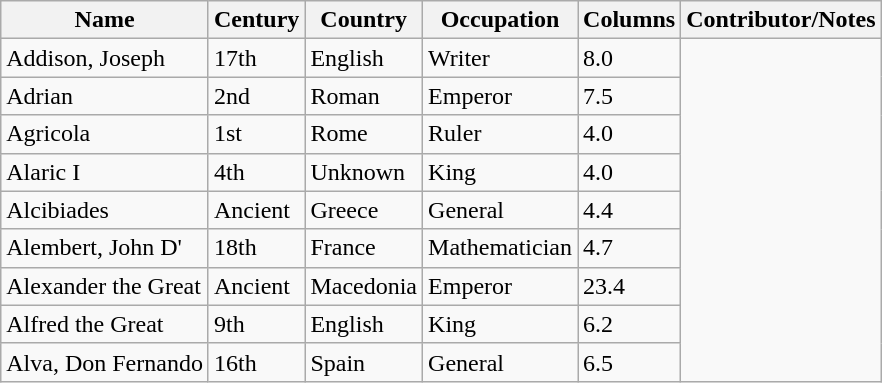<table class="wikitable">
<tr>
<th>Name</th>
<th>Century</th>
<th>Country</th>
<th>Occupation</th>
<th>Columns</th>
<th>Contributor/Notes</th>
</tr>
<tr>
<td>Addison, Joseph</td>
<td>17th</td>
<td>English</td>
<td>Writer</td>
<td>8.0</td>
</tr>
<tr>
<td>Adrian</td>
<td>2nd</td>
<td>Roman</td>
<td>Emperor</td>
<td>7.5</td>
</tr>
<tr>
<td>Agricola</td>
<td>1st</td>
<td>Rome</td>
<td>Ruler</td>
<td>4.0</td>
</tr>
<tr>
<td>Alaric I</td>
<td>4th</td>
<td>Unknown</td>
<td>King</td>
<td>4.0</td>
</tr>
<tr>
<td>Alcibiades</td>
<td>Ancient</td>
<td>Greece</td>
<td>General</td>
<td>4.4</td>
</tr>
<tr>
<td>Alembert, John D'</td>
<td>18th</td>
<td>France</td>
<td>Mathematician</td>
<td>4.7</td>
</tr>
<tr>
<td>Alexander the Great</td>
<td>Ancient</td>
<td>Macedonia</td>
<td>Emperor</td>
<td>23.4</td>
</tr>
<tr>
<td>Alfred the Great</td>
<td>9th</td>
<td>English</td>
<td>King</td>
<td>6.2</td>
</tr>
<tr>
<td>Alva, Don Fernando</td>
<td>16th</td>
<td>Spain</td>
<td>General</td>
<td>6.5</td>
</tr>
</table>
